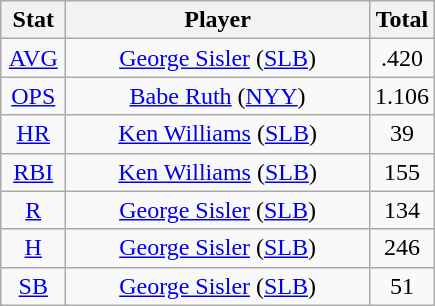<table class="wikitable" style="text-align:center;">
<tr>
<th style="width:15%;">Stat</th>
<th>Player</th>
<th style="width:15%;">Total</th>
</tr>
<tr>
<td><a href='#'>AVG</a></td>
<td><a href='#'>George Sisler</a> (<a href='#'>SLB</a>)</td>
<td>.420</td>
</tr>
<tr>
<td><a href='#'>OPS</a></td>
<td><a href='#'>Babe Ruth</a> (<a href='#'>NYY</a>)</td>
<td>1.106</td>
</tr>
<tr>
<td><a href='#'>HR</a></td>
<td><a href='#'>Ken Williams</a> (<a href='#'>SLB</a>)</td>
<td>39</td>
</tr>
<tr>
<td><a href='#'>RBI</a></td>
<td><a href='#'>Ken Williams</a> (<a href='#'>SLB</a>)</td>
<td>155</td>
</tr>
<tr>
<td><a href='#'>R</a></td>
<td><a href='#'>George Sisler</a> (<a href='#'>SLB</a>)</td>
<td>134</td>
</tr>
<tr>
<td><a href='#'>H</a></td>
<td><a href='#'>George Sisler</a> (<a href='#'>SLB</a>)</td>
<td>246</td>
</tr>
<tr>
<td><a href='#'>SB</a></td>
<td><a href='#'>George Sisler</a> (<a href='#'>SLB</a>)</td>
<td>51</td>
</tr>
</table>
